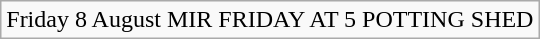<table class="wikitable">
<tr>
<td>Friday 8 August MIR FRIDAY AT 5 POTTING SHED</td>
</tr>
</table>
